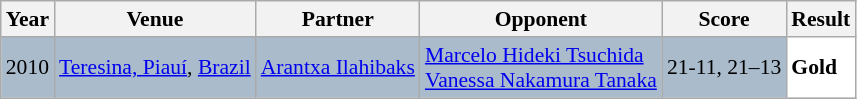<table class="sortable wikitable" style="font-size: 90%;">
<tr>
<th>Year</th>
<th>Venue</th>
<th>Partner</th>
<th>Opponent</th>
<th>Score</th>
<th>Result</th>
</tr>
<tr style="background:#AABBCC">
<td align="center">2010</td>
<td align="left"><a href='#'>Teresina, Piauí</a>, <a href='#'>Brazil</a></td>
<td align="left"> <a href='#'>Arantxa Ilahibaks</a></td>
<td align="left"> <a href='#'>Marcelo Hideki Tsuchida</a> <br>  <a href='#'>Vanessa Nakamura Tanaka</a></td>
<td align="left">21-11, 21–13</td>
<td style="text-align:left; background:white"> <strong>Gold</strong></td>
</tr>
</table>
